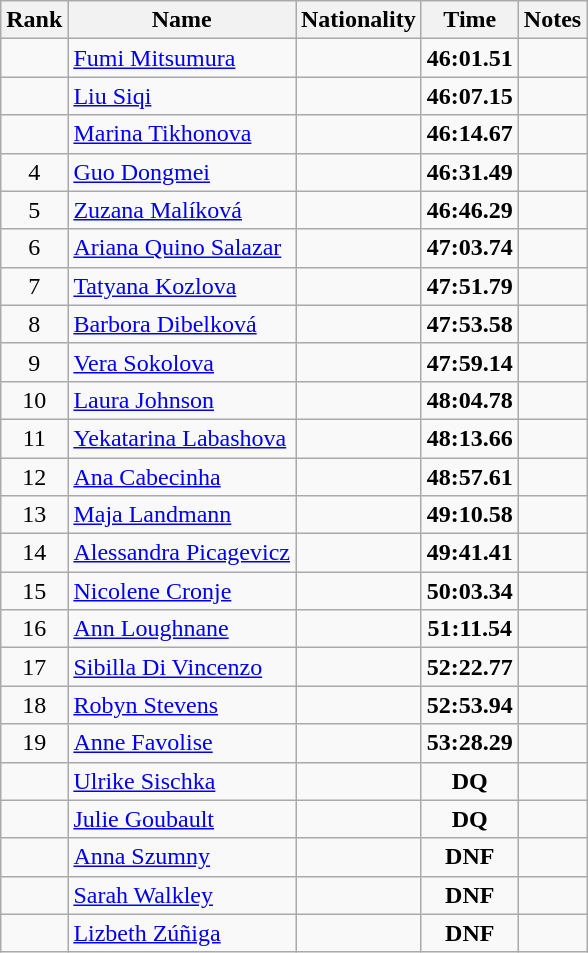<table class="wikitable sortable" style="text-align:center">
<tr>
<th>Rank</th>
<th>Name</th>
<th>Nationality</th>
<th>Time</th>
<th>Notes</th>
</tr>
<tr>
<td></td>
<td align=left><a href='#'>Fumi Mitsumura</a></td>
<td align=left></td>
<td><strong>46:01.51</strong></td>
<td></td>
</tr>
<tr>
<td></td>
<td align=left><a href='#'>Liu Siqi</a></td>
<td align=left></td>
<td><strong>46:07.15</strong></td>
<td></td>
</tr>
<tr>
<td></td>
<td align=left><a href='#'>Marina Tikhonova</a></td>
<td align=left></td>
<td><strong>46:14.67</strong></td>
<td></td>
</tr>
<tr>
<td>4</td>
<td align=left><a href='#'>Guo Dongmei</a></td>
<td align=left></td>
<td><strong>46:31.49</strong></td>
<td></td>
</tr>
<tr>
<td>5</td>
<td align=left><a href='#'>Zuzana Malíková</a></td>
<td align=left></td>
<td><strong>46:46.29</strong></td>
<td></td>
</tr>
<tr>
<td>6</td>
<td align=left><a href='#'>Ariana Quino Salazar</a></td>
<td align=left></td>
<td><strong>47:03.74</strong></td>
<td></td>
</tr>
<tr>
<td>7</td>
<td align=left><a href='#'>Tatyana Kozlova</a></td>
<td align=left></td>
<td><strong>47:51.79</strong></td>
<td></td>
</tr>
<tr>
<td>8</td>
<td align=left><a href='#'>Barbora Dibelková</a></td>
<td align=left></td>
<td><strong>47:53.58</strong></td>
<td></td>
</tr>
<tr>
<td>9</td>
<td align=left><a href='#'>Vera Sokolova</a></td>
<td align=left></td>
<td><strong>47:59.14</strong></td>
<td></td>
</tr>
<tr>
<td>10</td>
<td align=left><a href='#'>Laura Johnson</a></td>
<td align=left></td>
<td><strong>48:04.78</strong></td>
<td></td>
</tr>
<tr>
<td>11</td>
<td align=left><a href='#'>Yekatarina Labashova</a></td>
<td align=left></td>
<td><strong>48:13.66</strong></td>
<td></td>
</tr>
<tr>
<td>12</td>
<td align=left><a href='#'>Ana Cabecinha</a></td>
<td align=left></td>
<td><strong>48:57.61</strong></td>
<td></td>
</tr>
<tr>
<td>13</td>
<td align=left><a href='#'>Maja Landmann</a></td>
<td align=left></td>
<td><strong>49:10.58</strong></td>
<td></td>
</tr>
<tr>
<td>14</td>
<td align=left><a href='#'>Alessandra Picagevicz</a></td>
<td align=left></td>
<td><strong>49:41.41</strong></td>
<td></td>
</tr>
<tr>
<td>15</td>
<td align=left><a href='#'>Nicolene Cronje</a></td>
<td align=left></td>
<td><strong>50:03.34</strong></td>
<td></td>
</tr>
<tr>
<td>16</td>
<td align=left><a href='#'>Ann Loughnane</a></td>
<td align=left></td>
<td><strong>51:11.54</strong></td>
<td></td>
</tr>
<tr>
<td>17</td>
<td align=left><a href='#'>Sibilla Di Vincenzo</a></td>
<td align=left></td>
<td><strong>52:22.77</strong></td>
<td></td>
</tr>
<tr>
<td>18</td>
<td align=left><a href='#'>Robyn Stevens</a></td>
<td align=left></td>
<td><strong>52:53.94</strong></td>
<td></td>
</tr>
<tr>
<td>19</td>
<td align=left><a href='#'>Anne Favolise</a></td>
<td align=left></td>
<td><strong>53:28.29</strong></td>
<td></td>
</tr>
<tr>
<td></td>
<td align=left><a href='#'>Ulrike Sischka</a></td>
<td align=left></td>
<td><strong>DQ</strong></td>
<td></td>
</tr>
<tr>
<td></td>
<td align=left><a href='#'>Julie Goubault</a></td>
<td align=left></td>
<td><strong>DQ</strong></td>
<td></td>
</tr>
<tr>
<td></td>
<td align=left><a href='#'>Anna Szumny</a></td>
<td align=left></td>
<td><strong>DNF</strong></td>
<td></td>
</tr>
<tr>
<td></td>
<td align=left><a href='#'>Sarah Walkley</a></td>
<td align=left></td>
<td><strong>DNF</strong></td>
<td></td>
</tr>
<tr>
<td></td>
<td align=left><a href='#'>Lizbeth Zúñiga</a></td>
<td align=left></td>
<td><strong>DNF</strong></td>
<td></td>
</tr>
</table>
